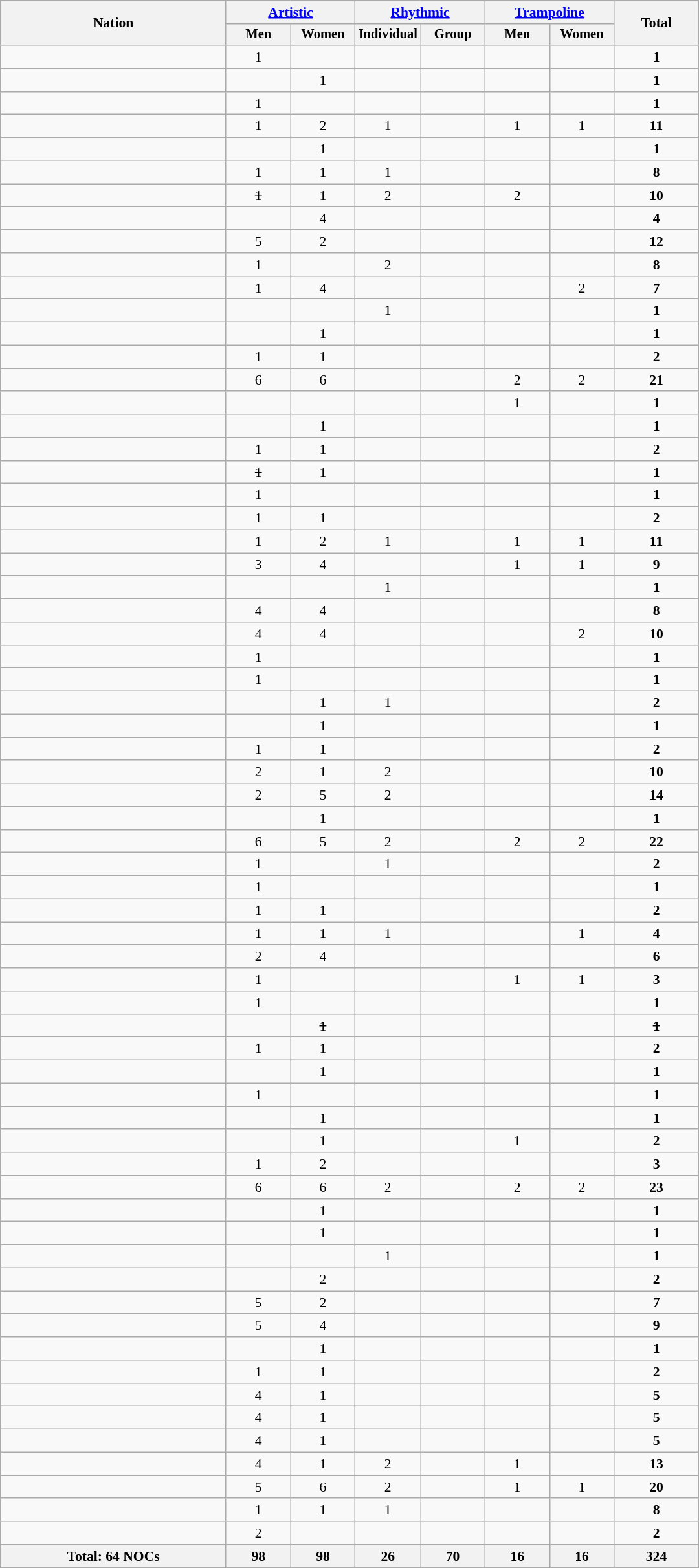<table class="wikitable sortable"  style="width:720px; text-align:center; font-size:90%;">
<tr>
<th rowspan="2">Nation</th>
<th colspan="2"><a href='#'>Artistic</a></th>
<th colspan="2"><a href='#'>Rhythmic</a></th>
<th colspan=2><a href='#'>Trampoline</a></th>
<th rowspan="2">Total</th>
</tr>
<tr style="font-size:95%;">
<th width=60>Men</th>
<th width=60>Women</th>
<th width=60>Individual</th>
<th width=60>Group</th>
<th width=60>Men</th>
<th width=60>Women</th>
</tr>
<tr>
<td align="left"></td>
<td>1</td>
<td></td>
<td></td>
<td></td>
<td></td>
<td></td>
<td><strong>1</strong></td>
</tr>
<tr>
<td align="left"></td>
<td></td>
<td>1</td>
<td></td>
<td></td>
<td></td>
<td></td>
<td><strong>1</strong></td>
</tr>
<tr>
<td align="left"></td>
<td>1</td>
<td></td>
<td></td>
<td></td>
<td></td>
<td></td>
<td><strong>1</strong></td>
</tr>
<tr>
<td align="left"></td>
<td>1</td>
<td>2</td>
<td>1</td>
<td></td>
<td>1</td>
<td>1</td>
<td><strong>11</strong></td>
</tr>
<tr>
<td align="left"></td>
<td></td>
<td>1</td>
<td></td>
<td></td>
<td></td>
<td></td>
<td><strong>1</strong></td>
</tr>
<tr>
<td align="left"></td>
<td>1</td>
<td>1</td>
<td>1</td>
<td></td>
<td></td>
<td></td>
<td><strong>8</strong></td>
</tr>
<tr>
<td align="left"></td>
<td><s>1</s></td>
<td>1</td>
<td>2</td>
<td></td>
<td>2</td>
<td></td>
<td><strong>10</strong></td>
</tr>
<tr>
<td align="left"></td>
<td></td>
<td>4</td>
<td></td>
<td></td>
<td></td>
<td></td>
<td><strong>4</strong></td>
</tr>
<tr>
<td align="left"></td>
<td>5</td>
<td>2</td>
<td></td>
<td></td>
<td></td>
<td></td>
<td><strong>12</strong></td>
</tr>
<tr>
<td align="left"></td>
<td>1</td>
<td></td>
<td>2</td>
<td></td>
<td></td>
<td></td>
<td><strong>8</strong></td>
</tr>
<tr>
<td align="left"></td>
<td>1</td>
<td>4</td>
<td></td>
<td></td>
<td></td>
<td>2</td>
<td><strong>7</strong></td>
</tr>
<tr>
<td align="left"></td>
<td></td>
<td></td>
<td>1</td>
<td></td>
<td></td>
<td></td>
<td><strong>1</strong></td>
</tr>
<tr>
<td align="left"></td>
<td></td>
<td>1</td>
<td></td>
<td></td>
<td></td>
<td></td>
<td><strong>1</strong></td>
</tr>
<tr>
<td align="left"></td>
<td>1</td>
<td>1</td>
<td></td>
<td></td>
<td></td>
<td></td>
<td><strong>2</strong></td>
</tr>
<tr>
<td align="left"></td>
<td>6</td>
<td>6</td>
<td></td>
<td></td>
<td>2</td>
<td>2</td>
<td><strong>21</strong></td>
</tr>
<tr>
<td align="left"></td>
<td></td>
<td></td>
<td></td>
<td></td>
<td>1</td>
<td></td>
<td><strong>1</strong></td>
</tr>
<tr>
<td align="left"></td>
<td></td>
<td>1</td>
<td></td>
<td></td>
<td></td>
<td></td>
<td><strong>1</strong></td>
</tr>
<tr>
<td align="left"></td>
<td>1</td>
<td>1</td>
<td></td>
<td></td>
<td></td>
<td></td>
<td><strong>2</strong></td>
</tr>
<tr>
<td align="left"></td>
<td><s>1</s></td>
<td>1</td>
<td></td>
<td></td>
<td></td>
<td></td>
<td><strong>1</strong></td>
</tr>
<tr>
<td align="left"></td>
<td>1</td>
<td></td>
<td></td>
<td></td>
<td></td>
<td></td>
<td><strong>1</strong></td>
</tr>
<tr>
<td align="left"></td>
<td>1</td>
<td>1</td>
<td></td>
<td></td>
<td></td>
<td></td>
<td><strong>2</strong></td>
</tr>
<tr>
<td align="left"></td>
<td>1</td>
<td>2</td>
<td>1</td>
<td></td>
<td>1</td>
<td>1</td>
<td><strong>11</strong></td>
</tr>
<tr>
<td align="left"></td>
<td>3</td>
<td>4</td>
<td></td>
<td></td>
<td>1</td>
<td>1</td>
<td><strong>9</strong></td>
</tr>
<tr>
<td align="left"></td>
<td></td>
<td></td>
<td>1</td>
<td></td>
<td></td>
<td></td>
<td><strong>1</strong></td>
</tr>
<tr>
<td align="left"></td>
<td>4</td>
<td>4</td>
<td></td>
<td></td>
<td></td>
<td></td>
<td><strong>8</strong></td>
</tr>
<tr>
<td align="left"></td>
<td>4</td>
<td>4</td>
<td></td>
<td></td>
<td></td>
<td>2</td>
<td><strong>10</strong></td>
</tr>
<tr>
<td align="left"></td>
<td>1</td>
<td></td>
<td></td>
<td></td>
<td></td>
<td></td>
<td><strong>1</strong></td>
</tr>
<tr>
<td align="left"></td>
<td>1</td>
<td></td>
<td></td>
<td></td>
<td></td>
<td></td>
<td><strong>1</strong></td>
</tr>
<tr>
<td align="left"></td>
<td></td>
<td>1</td>
<td>1</td>
<td></td>
<td></td>
<td></td>
<td><strong>2</strong></td>
</tr>
<tr>
<td align="left"></td>
<td></td>
<td>1</td>
<td></td>
<td></td>
<td></td>
<td></td>
<td><strong>1</strong></td>
</tr>
<tr>
<td align="left"></td>
<td>1</td>
<td>1</td>
<td></td>
<td></td>
<td></td>
<td></td>
<td><strong>2</strong></td>
</tr>
<tr>
<td align="left"></td>
<td>2</td>
<td>1</td>
<td>2</td>
<td></td>
<td></td>
<td></td>
<td><strong>10</strong></td>
</tr>
<tr>
<td align="left"></td>
<td>2</td>
<td>5</td>
<td>2</td>
<td></td>
<td></td>
<td></td>
<td><strong>14</strong></td>
</tr>
<tr>
<td align="left"></td>
<td></td>
<td>1</td>
<td></td>
<td></td>
<td></td>
<td></td>
<td><strong>1</strong></td>
</tr>
<tr>
<td align="left"></td>
<td>6</td>
<td>5</td>
<td>2</td>
<td></td>
<td>2</td>
<td>2</td>
<td><strong>22</strong></td>
</tr>
<tr>
<td align="left"></td>
<td>1</td>
<td></td>
<td>1</td>
<td></td>
<td></td>
<td></td>
<td><strong>2</strong></td>
</tr>
<tr>
<td align="left"></td>
<td>1</td>
<td></td>
<td></td>
<td></td>
<td></td>
<td></td>
<td><strong>1</strong></td>
</tr>
<tr>
<td align="left"></td>
<td>1</td>
<td>1</td>
<td></td>
<td></td>
<td></td>
<td></td>
<td><strong>2</strong></td>
</tr>
<tr>
<td align="left"></td>
<td>1</td>
<td>1</td>
<td>1</td>
<td></td>
<td></td>
<td>1</td>
<td><strong>4</strong></td>
</tr>
<tr>
<td align="left"></td>
<td>2</td>
<td>4</td>
<td></td>
<td></td>
<td></td>
<td></td>
<td><strong>6</strong></td>
</tr>
<tr>
<td align="left"></td>
<td>1</td>
<td></td>
<td></td>
<td></td>
<td>1</td>
<td>1</td>
<td><strong>3</strong></td>
</tr>
<tr>
<td align="left"></td>
<td>1</td>
<td></td>
<td></td>
<td></td>
<td></td>
<td></td>
<td><strong>1</strong></td>
</tr>
<tr>
<td align="left"><s></s></td>
<td></td>
<td><s>1</s></td>
<td></td>
<td></td>
<td></td>
<td></td>
<td><strong><s>1</s> </strong></td>
</tr>
<tr>
<td align="left"></td>
<td>1</td>
<td>1</td>
<td></td>
<td></td>
<td></td>
<td></td>
<td><strong>2</strong></td>
</tr>
<tr>
<td align="left"></td>
<td></td>
<td>1</td>
<td></td>
<td></td>
<td></td>
<td></td>
<td><strong>1</strong></td>
</tr>
<tr>
<td align="left"></td>
<td>1</td>
<td></td>
<td></td>
<td></td>
<td></td>
<td></td>
<td><strong>1</strong></td>
</tr>
<tr>
<td align="left"></td>
<td></td>
<td>1</td>
<td></td>
<td></td>
<td></td>
<td></td>
<td><strong>1</strong></td>
</tr>
<tr>
<td align="left"></td>
<td></td>
<td>1</td>
<td></td>
<td></td>
<td>1</td>
<td></td>
<td><strong>2</strong></td>
</tr>
<tr>
<td align="left"></td>
<td>1</td>
<td>2</td>
<td></td>
<td></td>
<td></td>
<td></td>
<td><strong>3</strong></td>
</tr>
<tr>
<td align="left"></td>
<td>6</td>
<td>6</td>
<td>2</td>
<td></td>
<td>2</td>
<td>2</td>
<td><strong>23</strong></td>
</tr>
<tr>
<td align="left"></td>
<td></td>
<td>1</td>
<td></td>
<td></td>
<td></td>
<td></td>
<td><strong>1</strong></td>
</tr>
<tr>
<td align="left"></td>
<td></td>
<td>1</td>
<td></td>
<td></td>
<td></td>
<td></td>
<td><strong>1</strong></td>
</tr>
<tr>
<td align="left"></td>
<td></td>
<td></td>
<td>1</td>
<td></td>
<td></td>
<td></td>
<td><strong>1</strong></td>
</tr>
<tr>
<td align="left"></td>
<td></td>
<td>2</td>
<td></td>
<td></td>
<td></td>
<td></td>
<td><strong>2</strong></td>
</tr>
<tr>
<td align="left"></td>
<td>5</td>
<td>2</td>
<td></td>
<td></td>
<td></td>
<td></td>
<td><strong>7</strong></td>
</tr>
<tr>
<td align="left"></td>
<td>5</td>
<td>4</td>
<td></td>
<td></td>
<td></td>
<td></td>
<td><strong>9</strong></td>
</tr>
<tr>
<td align="left"></td>
<td></td>
<td>1</td>
<td></td>
<td></td>
<td></td>
<td></td>
<td><strong>1</strong></td>
</tr>
<tr>
<td align="left"></td>
<td>1</td>
<td>1</td>
<td></td>
<td></td>
<td></td>
<td></td>
<td><strong>2</strong></td>
</tr>
<tr>
<td align="left"></td>
<td>4</td>
<td>1</td>
<td></td>
<td></td>
<td></td>
<td></td>
<td><strong>5</strong></td>
</tr>
<tr>
<td align="left"></td>
<td>4</td>
<td>1</td>
<td></td>
<td></td>
<td></td>
<td></td>
<td><strong>5</strong></td>
</tr>
<tr>
<td align="left"></td>
<td>4</td>
<td>1</td>
<td></td>
<td></td>
<td></td>
<td></td>
<td><strong>5</strong></td>
</tr>
<tr>
<td align="left"></td>
<td>4</td>
<td>1</td>
<td>2</td>
<td></td>
<td>1</td>
<td></td>
<td><strong>13</strong></td>
</tr>
<tr>
<td align="left"></td>
<td>5</td>
<td>6</td>
<td>2</td>
<td></td>
<td>1</td>
<td>1</td>
<td><strong>20</strong></td>
</tr>
<tr>
<td align="left"></td>
<td>1</td>
<td>1</td>
<td>1</td>
<td></td>
<td></td>
<td></td>
<td><strong>8</strong></td>
</tr>
<tr>
<td align="left"></td>
<td>2</td>
<td></td>
<td></td>
<td></td>
<td></td>
<td></td>
<td><strong>2</strong></td>
</tr>
<tr>
<th>Total: 64 NOCs</th>
<th>98</th>
<th>98</th>
<th>26</th>
<th>70</th>
<th>16</th>
<th>16</th>
<th>324</th>
</tr>
</table>
